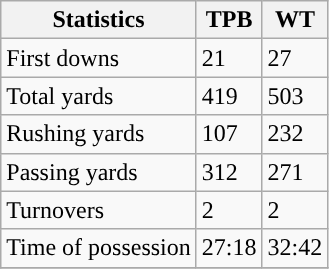<table class="wikitable" style="float: left;">
<tr>
<th>Statistics</th>
<th>TPB</th>
<th>WT</th>
</tr>
<tr>
<td>First downs</td>
<td>21</td>
<td>27</td>
</tr>
<tr>
<td>Total yards</td>
<td>419</td>
<td>503</td>
</tr>
<tr>
<td>Rushing yards</td>
<td>107</td>
<td>232</td>
</tr>
<tr>
<td>Passing yards</td>
<td>312</td>
<td>271</td>
</tr>
<tr>
<td>Turnovers</td>
<td>2</td>
<td>2</td>
</tr>
<tr>
<td>Time of possession</td>
<td>27:18</td>
<td>32:42</td>
</tr>
<tr>
</tr>
</table>
